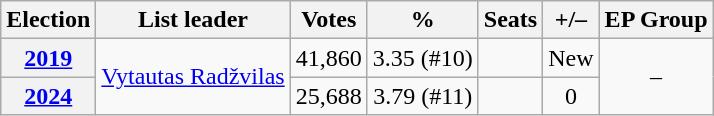<table class="wikitable" style="text-align:center;">
<tr>
<th>Election</th>
<th>List leader</th>
<th>Votes</th>
<th>%</th>
<th>Seats</th>
<th>+/–</th>
<th>EP Group</th>
</tr>
<tr>
<th><a href='#'>2019</a></th>
<td rowspan=2><a href='#'>Vytautas Radžvilas</a></td>
<td>41,860</td>
<td>3.35 (#10)</td>
<td></td>
<td>New</td>
<td rowspan=2>–</td>
</tr>
<tr>
<th><a href='#'>2024</a></th>
<td>25,688</td>
<td>3.79 (#11)</td>
<td></td>
<td> 0</td>
</tr>
</table>
